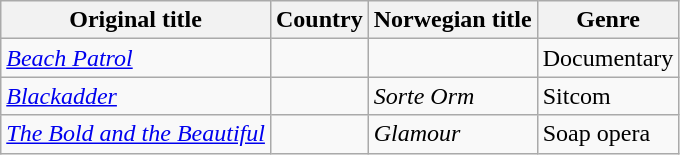<table class="wikitable">
<tr>
<th>Original title</th>
<th>Country</th>
<th>Norwegian title</th>
<th>Genre</th>
</tr>
<tr>
<td><em><a href='#'>Beach Patrol</a></em></td>
<td></td>
<td></td>
<td>Documentary</td>
</tr>
<tr>
<td><em><a href='#'>Blackadder</a></em></td>
<td></td>
<td><em>Sorte Orm</em></td>
<td>Sitcom</td>
</tr>
<tr>
<td><em><a href='#'>The Bold and the Beautiful</a></em></td>
<td></td>
<td><em>Glamour</em></td>
<td>Soap opera</td>
</tr>
</table>
